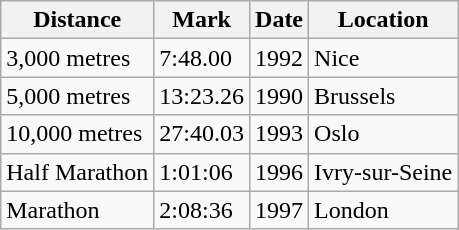<table class="wikitable">
<tr>
<th>Distance</th>
<th>Mark</th>
<th>Date</th>
<th>Location</th>
</tr>
<tr>
<td>3,000 metres</td>
<td>7:48.00</td>
<td>1992</td>
<td>Nice</td>
</tr>
<tr>
<td>5,000 metres</td>
<td>13:23.26</td>
<td>1990</td>
<td>Brussels</td>
</tr>
<tr>
<td>10,000 metres</td>
<td>27:40.03</td>
<td>1993</td>
<td>Oslo</td>
</tr>
<tr>
<td>Half Marathon</td>
<td>1:01:06</td>
<td>1996</td>
<td>Ivry-sur-Seine</td>
</tr>
<tr>
<td>Marathon</td>
<td>2:08:36</td>
<td>1997</td>
<td>London</td>
</tr>
</table>
